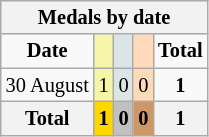<table class="wikitable" style="font-size:85%">
<tr bgcolor="#efefef">
<th colspan=6>Medals by date</th>
</tr>
<tr align=center>
<td><strong>Date</strong></td>
<td bgcolor=#f7f6a8></td>
<td bgcolor=#dce5e5></td>
<td bgcolor=#ffdab9></td>
<td><strong>Total</strong></td>
</tr>
<tr align=center>
<td>30 August</td>
<td style="background:#F7F6A8;">1</td>
<td style="background:#DCE5E5;">0</td>
<td style="background:#FFDAB9;">0</td>
<td><strong>1</strong></td>
</tr>
<tr align=center>
<th><strong>Total</strong></th>
<th style="background:gold;"><strong>1</strong></th>
<th style="background:silver;"><strong>0</strong></th>
<th style="background:#c96;"><strong>0</strong></th>
<th>1</th>
</tr>
</table>
